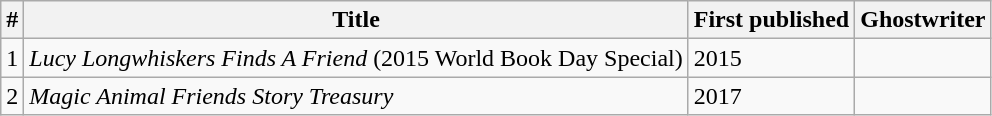<table class="wikitable sortable nowraplinks">
<tr>
<th scope="col">#</th>
<th scope="col">Title</th>
<th scope="col">First published</th>
<th scope="col">Ghostwriter</th>
</tr>
<tr>
<td bgcolor=>1</td>
<td><em>Lucy Longwhiskers Finds A Friend</em> (2015 World Book Day Special)</td>
<td>2015</td>
<td></td>
</tr>
<tr>
<td bgcolor=>2</td>
<td><em>Magic Animal Friends Story Treasury</em></td>
<td>2017</td>
<td></td>
</tr>
</table>
